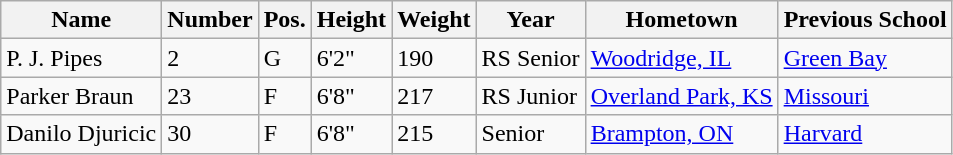<table class="wikitable sortable" border="1">
<tr>
<th>Name</th>
<th>Number</th>
<th>Pos.</th>
<th>Height</th>
<th>Weight</th>
<th>Year</th>
<th>Hometown</th>
<th class="unsortable">Previous School</th>
</tr>
<tr>
<td>P. J. Pipes</td>
<td>2</td>
<td>G</td>
<td>6'2"</td>
<td>190</td>
<td>RS Senior</td>
<td><a href='#'>Woodridge, IL</a></td>
<td><a href='#'>Green Bay</a></td>
</tr>
<tr>
<td>Parker Braun</td>
<td>23</td>
<td>F</td>
<td>6'8"</td>
<td>217</td>
<td>RS Junior</td>
<td><a href='#'>Overland Park, KS</a></td>
<td><a href='#'>Missouri</a></td>
</tr>
<tr>
<td>Danilo Djuricic</td>
<td>30</td>
<td>F</td>
<td>6'8"</td>
<td>215</td>
<td>Senior</td>
<td><a href='#'>Brampton, ON</a></td>
<td><a href='#'>Harvard</a></td>
</tr>
</table>
